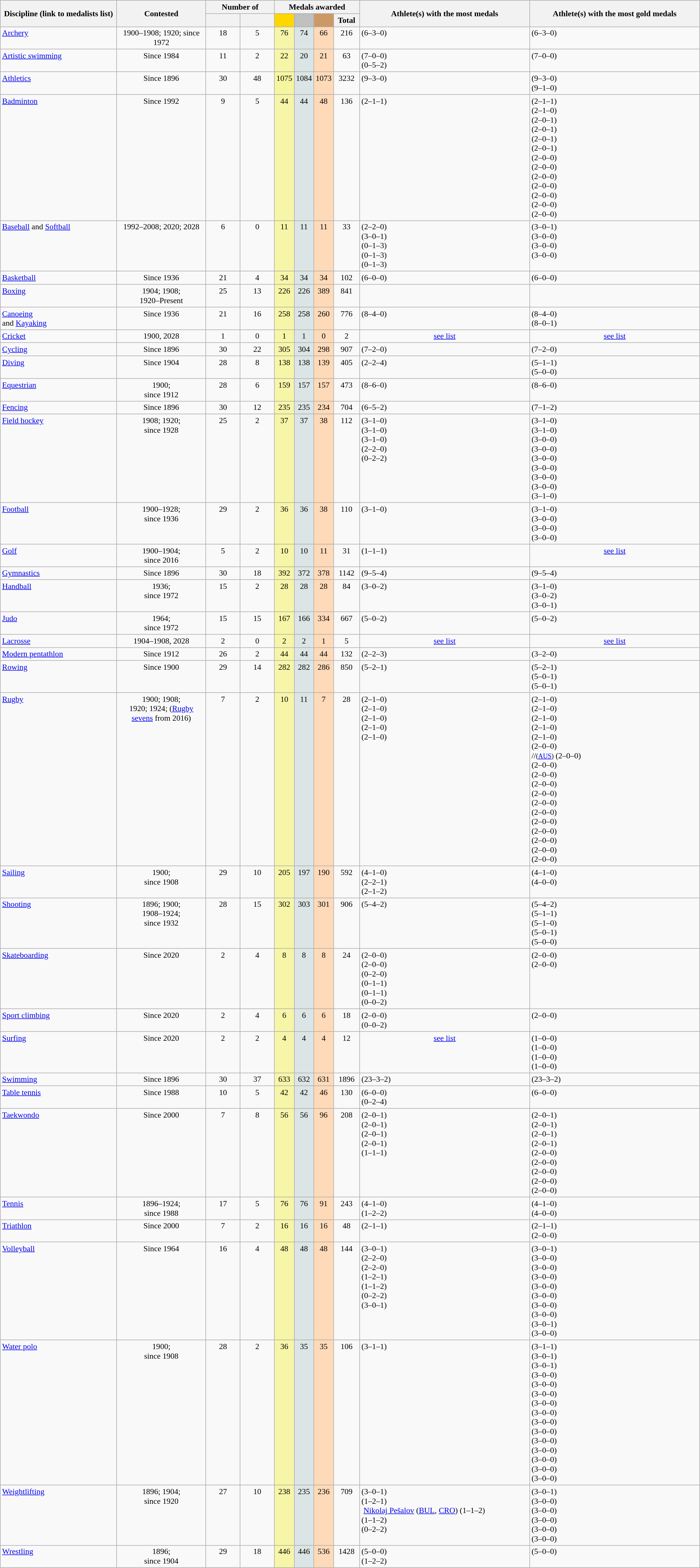<table class="wikitable sortable" width="100%" style="font-size:90%; text-align:center;">
<tr>
<th rowspan=2 width=17%>Discipline (link to medalists list)</th>
<th rowspan=2 width=13%>Contested</th>
<th colspan=2 width=10%>Number of</th>
<th colspan=4 width=10%>Medals awarded</th>
<th rowspan=2 width=25%>Athlete(s) with the most medals <br> </th>
<th rowspan=2 width=25%>Athlete(s) with the most gold medals</th>
</tr>
<tr>
<th></th>
<th></th>
<th align=center style="background-color:gold; width=7%;"></th>
<th align=center style="background-color:silver; width=7%;"></th>
<th align=center style="background-color:#cc9966; width=7%;"></th>
<th style="width:4em;">Total</th>
</tr>
<tr valign="top">
<td align=left> <a href='#'>Archery</a></td>
<td>1900–1908; 1920; since 1972</td>
<td align=center>18</td>
<td align=center>5</td>
<td align=center bgcolor="#F7F6A8">76</td>
<td align=center bgcolor="#DCE5E5">74</td>
<td align=center bgcolor="#FFDAB9">66</td>
<td align=center>216</td>
<td align=left> (6–3–0)</td>
<td align=left> (6–3–0)</td>
</tr>
<tr valign="top">
<td align=left> <a href='#'>Artistic swimming</a></td>
<td>Since 1984</td>
<td align=center>11</td>
<td align=center>2</td>
<td align=center bgcolor="#F7F6A8">22</td>
<td align=center bgcolor="#DCE5E5">20</td>
<td align=center bgcolor="#FFDAB9">21</td>
<td align=center>63</td>
<td align=left> (7–0–0)<br> (0–5–2)</td>
<td align=left> (7–0–0)</td>
</tr>
<tr valign="top">
<td align=left> <a href='#'>Athletics</a><br></td>
<td>Since 1896</td>
<td align=center>30</td>
<td align=center>48</td>
<td align=center bgcolor="#F7F6A0">1075</td>
<td align=center bgcolor="#DCE5E5">1084</td>
<td align=center bgcolor="#FFDAB9">1073</td>
<td align=center>3232</td>
<td align=left> (9–3–0)</td>
<td align=left> (9–3–0)<br> (9–1–0)</td>
</tr>
<tr valign="top">
<td align=left> <a href='#'>Badminton</a></td>
<td>Since 1992</td>
<td align=center>9</td>
<td align=center>5</td>
<td align=center bgcolor="#F7F6A8">44</td>
<td align=center bgcolor="#DCE5E5">44</td>
<td align=center bgcolor="#FFDAB9">48</td>
<td align=center>136</td>
<td align=left> (2–1–1)</td>
<td align=left> (2–1–1)<br> (2–1–0)<br> (2–0–1)<br> (2–0–1)<br> (2–0–1)<br> (2–0–1)<br> (2–0–0)<br> (2–0–0)<br> (2–0–0)<br> (2–0–0)<br> (2–0–0)<br> (2–0–0)<br> (2–0–0)</td>
</tr>
<tr valign="top">
<td align=left> <a href='#'>Baseball</a> and  <a href='#'>Softball</a></td>
<td>1992–2008; 2020; 2028</td>
<td align=center>6</td>
<td align=center>0</td>
<td align=center bgcolor="#F7F6A8">11</td>
<td align=center bgcolor="#DCE5E5">11</td>
<td align=center bgcolor="#FFDAB9">11</td>
<td align=center>33</td>
<td align=left> (2–2–0)<br> (3–0–1)<br> (0–1–3)<br> (0–1–3)<br> (0–1–3)</td>
<td align=left> (3–0–1)<br> (3–0–0)<br> (3–0–0)<br> (3–0–0)</td>
</tr>
<tr valign="top">
<td align=left> <a href='#'>Basketball</a></td>
<td>Since 1936</td>
<td align=center>21</td>
<td align=center>4</td>
<td align=center bgcolor="#F7F6A8">34</td>
<td align=center bgcolor="#DCE5E5">34</td>
<td align=center bgcolor="#FFDAB9">34</td>
<td align=center>102</td>
<td align=left> (6–0–0)</td>
<td align=left> (6–0–0)</td>
</tr>
<tr valign="top">
<td align=left> <a href='#'>Boxing</a></td>
<td>1904; 1908;<br>1920–Present</td>
<td align=center>25</td>
<td align=center>13</td>
<td align=center bgcolor="#F7F6A8">226</td>
<td align=center bgcolor="#DCE5E5">226</td>
<td align=center bgcolor="#FFDAB9">389</td>
<td align=center>841</td>
<td></td>
<td></td>
</tr>
<tr valign="top">
<td align=left> <a href='#'>Canoeing</a> <br> and <a href='#'>Kayaking</a><br></td>
<td>Since 1936</td>
<td align=center>21</td>
<td align=center>16</td>
<td align=center bgcolor="#F7F6A8">258</td>
<td align=center bgcolor="#DCE5E5">258</td>
<td align=center bgcolor="#FFDAB9">260</td>
<td align=center>776</td>
<td align=left> (8–4–0)</td>
<td align=left> (8–4–0)<br> (8–0–1)</td>
</tr>
<tr valign="top">
<td align=left> <a href='#'>Cricket</a></td>
<td>1900, 2028</td>
<td align=center>1</td>
<td align=center>0</td>
<td align=center bgcolor="#F7F6A8">1</td>
<td align=center bgcolor="#DCE5E5">1</td>
<td align=center bgcolor="#FFDAB9">0</td>
<td align=center>2</td>
<td><a href='#'>see list</a></td>
<td><a href='#'>see list</a></td>
</tr>
<tr valign="top">
<td align=left> <a href='#'>Cycling</a><br></td>
<td>Since 1896</td>
<td align=center>30</td>
<td align=center>22</td>
<td align=center bgcolor="#F7F6A8">305</td>
<td align=center bgcolor="#DCE5E5">304</td>
<td align=center bgcolor="#FFDAB9">298</td>
<td align=center>907</td>
<td align=left> (7–2–0)</td>
<td align=left> (7–2–0)</td>
</tr>
<tr valign="top">
<td align=left> <a href='#'>Diving</a></td>
<td>Since 1904</td>
<td align=center>28</td>
<td align=center>8</td>
<td align=center bgcolor="#F7F6A8">138</td>
<td align=center bgcolor="#DCE5E5">138</td>
<td align=center bgcolor="#FFDAB9">139</td>
<td align=center>405</td>
<td align=left> (2–2–4)</td>
<td align=left> (5–1–1)<br> (5–0–0)</td>
</tr>
<tr valign="top">
<td align=left> <a href='#'>Equestrian</a></td>
<td>1900;<br>since 1912</td>
<td align=center>28</td>
<td align=center>6</td>
<td align=center bgcolor="#F7F6A8">159</td>
<td align=center bgcolor="#DCE5E5">157</td>
<td align=center bgcolor="#FFDAB9">157</td>
<td align=center>473</td>
<td align=left> (8–6–0)</td>
<td align=left> (8–6–0)</td>
</tr>
<tr valign="top">
<td align=left> <a href='#'>Fencing</a><br></td>
<td>Since 1896</td>
<td align=center>30</td>
<td align=center>12</td>
<td align=center bgcolor="#F7F6A8">235</td>
<td align=center bgcolor="#DCE5E5">235</td>
<td align=center bgcolor="#FFDAB9">234</td>
<td align=center>704</td>
<td align=left> (6–5–2)</td>
<td align=left> (7–1–2)</td>
</tr>
<tr valign="top">
<td align=left> <a href='#'>Field hockey</a></td>
<td>1908; 1920;<br>since 1928</td>
<td align=center>25</td>
<td align=center>2</td>
<td align=center bgcolor="#F7F6A8">37</td>
<td align=center bgcolor="#DCE5E5">37</td>
<td align=center bgcolor="#FFDAB9">38</td>
<td align=center>112</td>
<td align=left> (3–1–0)<br>  (3–1–0)<br>  (3–1–0)<br>  (2–2–0) <br> (0–2–2)</td>
<td align=left> (3–1–0)<br> (3–1–0)<br> (3–0–0)<br> (3–0–0)<br> (3–0–0)<br> (3–0–0)<br> (3–0–0)<br> (3–0–0)<br>  (3–1–0)</td>
</tr>
<tr valign="top">
<td align=left> <a href='#'>Football</a></td>
<td>1900–1928;<br>since 1936</td>
<td align=center>29</td>
<td align=center>2</td>
<td align=center bgcolor="#F7F6A8">36</td>
<td align=center bgcolor="#DCE5E5">36</td>
<td align=center bgcolor="#FFDAB9">38</td>
<td align=center>110</td>
<td align=left> (3–1–0)<br></td>
<td align=left> (3–1–0)<br> (3–0–0)<br> (3–0–0)<br> (3–0–0)</td>
</tr>
<tr valign="top">
<td align=left> <a href='#'>Golf</a></td>
<td>1900–1904;<br>since 2016</td>
<td align=center>5</td>
<td align=center>2</td>
<td align=center bgcolor="#F7F6A8">10</td>
<td align=center bgcolor="#DCE5E5">10</td>
<td align=center bgcolor="#FFDAB9">11</td>
<td align=center>31</td>
<td align=left> (1–1–1)</td>
<td><a href='#'>see list</a></td>
</tr>
<tr valign="top">
<td align=left> <a href='#'>Gymnastics</a><br></td>
<td>Since 1896</td>
<td align=center>30</td>
<td align=center>18</td>
<td align=center bgcolor="#F7F6A8">392</td>
<td align=center bgcolor="#DCE5E5">372</td>
<td align=center bgcolor="#FFDAB9">378</td>
<td align=center>1142</td>
<td align=left> (9–5–4)</td>
<td align=left> (9–5–4)</td>
</tr>
<tr valign="top">
<td align=left> <a href='#'>Handball</a><br></td>
<td>1936;<br>since 1972</td>
<td align=center>15</td>
<td align=center>2</td>
<td align=center bgcolor="#F7F6A8">28</td>
<td align=center bgcolor="#DCE5E5">28</td>
<td align=center bgcolor="#FFDAB9">28</td>
<td align=center>84</td>
<td align=left> (3–0–2)</td>
<td align=left> (3–1–0)<br> (3–0–2)<br> (3–0–1)</td>
</tr>
<tr valign="top">
<td align=left> <a href='#'>Judo</a></td>
<td>1964;<br>since 1972</td>
<td align=center>15</td>
<td align=center>15</td>
<td align=center bgcolor="#F7F6A8">167</td>
<td align=center bgcolor="#DCE5E5">166</td>
<td align=center bgcolor="#FFDAB9">334</td>
<td align=center>667</td>
<td align=left> (5–0–2)</td>
<td align=left> (5–0–2)</td>
</tr>
<tr valign="top">
<td align=left> <a href='#'>Lacrosse</a></td>
<td>1904–1908, 2028</td>
<td align=center>2</td>
<td align=center>0</td>
<td align=center bgcolor="#F7F6A8">2</td>
<td align=center bgcolor="#DCE5E5">2</td>
<td align=center bgcolor="#FFDAB9">1</td>
<td align=center>5</td>
<td><a href='#'>see list</a></td>
<td><a href='#'>see list</a></td>
</tr>
<tr valign="top">
<td align=left> <a href='#'>Modern pentathlon</a></td>
<td>Since 1912</td>
<td align=center>26</td>
<td align=center>2</td>
<td align=center bgcolor="#F7F6A8">44</td>
<td align=center bgcolor="#DCE5E5">44</td>
<td align=center bgcolor="#FFDAB9">44</td>
<td align=center>132</td>
<td align=left> (2–2–3)</td>
<td align=left> (3–2–0)</td>
</tr>
<tr valign="top">
<td align=left> <a href='#'>Rowing</a><br></td>
<td>Since 1900</td>
<td align=center>29</td>
<td align=center>14</td>
<td align=center bgcolor="#F7F6A8">282</td>
<td align=center bgcolor="#DCE5E5">282</td>
<td align=center bgcolor="#FFDAB9">286</td>
<td align=center>850</td>
<td align=left> (5–2–1)</td>
<td align=left> (5–2–1)<br> (5–0–1)<br> (5–0–1)</td>
</tr>
<tr valign="top">
<td align=left> <a href='#'>Rugby</a></td>
<td>1900; 1908;<br>1920; 1924; (<a href='#'>Rugby sevens</a> from 2016)</td>
<td align=center>7</td>
<td align=center>2</td>
<td align=center bgcolor="#F7F6A8">10</td>
<td align=center bgcolor="#DCE5E5">11</td>
<td align=center bgcolor="#FFDAB9">7</td>
<td align=center>28</td>
<td align=left> (2–1–0)<br> (2–1–0)<br> (2–1–0)<br> (2–1–0)<br> (2–1–0)</td>
<td align=left> (2–1–0)<br> (2–1–0)<br> (2–1–0)<br> (2–1–0)<br> (2–1–0)<br> (2–0–0)<br>//<small>(<a href='#'>AUS</a>)</small> (2–0–0)<br> (2–0–0)<br> (2–0–0)<br> (2–0–0)<br> (2–0–0)<br> (2–0–0)<br> (2–0–0)<br> (2–0–0)<br> (2–0–0)<br> (2–0–0)<br> (2–0–0)<br> (2–0–0)</td>
</tr>
<tr valign="top">
<td align=left> <a href='#'>Sailing</a></td>
<td>1900;<br>since 1908</td>
<td align=center>29</td>
<td align=center>10</td>
<td align=center bgcolor="#F7F6A8">205</td>
<td align=center bgcolor="#DCE5E5">197</td>
<td align=center bgcolor="#FFDAB9">190</td>
<td align=center>592</td>
<td align=left> (4–1–0)<br> (2–2–1)<br> (2–1–2)</td>
<td align=left> (4–1–0)<br> (4–0–0)</td>
</tr>
<tr valign="top">
<td align=left> <a href='#'>Shooting</a></td>
<td>1896; 1900;<br>1908–1924;<br>since 1932</td>
<td align=center>28</td>
<td align=center>15</td>
<td align=center bgcolor="#F7F6A8">302</td>
<td align=center bgcolor="#DCE5E5">303</td>
<td align=center bgcolor="#FFDAB9">301</td>
<td align=center>906</td>
<td align=left> (5–4–2)</td>
<td align=left> (5–4–2)<br> (5–1–1)<br> (5–1–0)<br> (5–0–1)<br> (5–0–0)</td>
</tr>
<tr valign="top">
<td align=left> <a href='#'>Skateboarding</a></td>
<td>Since 2020</td>
<td align=center>2</td>
<td align=center>4</td>
<td align=center bgcolor="#F7F6A8">8</td>
<td align=center bgcolor="#DCE5E5">8</td>
<td align=center bgcolor="#FFDAB9">8</td>
<td align=center>24</td>
<td align=left> (2–0–0)<br> (2–0–0)<br> (0–2–0)<br> (0–1–1)<br> (0–1–1)<br> (0–0–2)</td>
<td align=left> (2–0–0)<br> (2–0–0)</td>
</tr>
<tr valign="top">
<td align=left> <a href='#'>Sport climbing</a></td>
<td>Since 2020</td>
<td>2</td>
<td>4</td>
<td align=center bgcolor="#F7F6A8">6</td>
<td align=center bgcolor="#DCE5E5">6</td>
<td align=center bgcolor="#FFDAB9">6</td>
<td>18</td>
<td align=left> (2–0–0)<br> (0–0–2)</td>
<td align=left> (2–0–0)</td>
</tr>
<tr valign="top">
<td align=left> <a href='#'>Surfing</a></td>
<td>Since 2020</td>
<td>2</td>
<td>2</td>
<td align=center bgcolor="#F7F6A8">4</td>
<td align=center bgcolor="#DCE5E5">4</td>
<td align=center bgcolor="#FFDAB9">4</td>
<td>12</td>
<td><a href='#'>see list</a></td>
<td align=left> (1–0–0)<br> (1–0–0)<br> (1–0–0)<br> (1–0–0)</td>
</tr>
<tr valign="top">
<td align=left> <a href='#'>Swimming</a><br></td>
<td>Since 1896</td>
<td align=center>30</td>
<td align=center>37</td>
<td align=center bgcolor="#F7F6A8">633</td>
<td align=center bgcolor="#DCE5E5">632</td>
<td align=center bgcolor="#FFDAB9">631</td>
<td align=center>1896</td>
<td align=left> (23–3–2)</td>
<td align=left> (23–3–2)</td>
</tr>
<tr valign="top">
<td align=left> <a href='#'>Table tennis</a></td>
<td>Since 1988</td>
<td align=center>10</td>
<td align=center>5</td>
<td align=center bgcolor="#F7F6A8">42</td>
<td align=center bgcolor="#DCE5E5">42</td>
<td align=center bgcolor="#FFDAB9">46</td>
<td align=center>130</td>
<td align=left> (6–0–0)<br> (0–2–4)</td>
<td align=left> (6–0–0)</td>
</tr>
<tr valign="top">
<td align=left> <a href='#'>Taekwondo</a></td>
<td>Since 2000</td>
<td align=center>7</td>
<td align=center>8</td>
<td align=center bgcolor="#F7F6A8">56</td>
<td align=center bgcolor="#DCE5E5">56</td>
<td align=center bgcolor="#FFDAB9">96</td>
<td align=center>208</td>
<td align=left> (2–0–1)<br> (2–0–1)<br> (2–0–1)<br> (2–0–1)<br> (1–1–1)</td>
<td align=left> (2–0–1)<br> (2–0–1)<br> (2–0–1)<br> (2–0–1)<br> (2–0–0)<br> (2–0–0)<br> (2–0–0)<br> (2–0–0)<br> (2–0–0)</td>
</tr>
<tr valign="top">
<td align=left> <a href='#'>Tennis</a></td>
<td>1896–1924;<br>since 1988</td>
<td align=center>17</td>
<td align=center>5</td>
<td align=center bgcolor="#F7F6A8">76</td>
<td align=center bgcolor="#DCE5E5">76</td>
<td align=center bgcolor="#FFDAB9">91</td>
<td align=center>243</td>
<td align=left> (4–1–0)<br> (1–2–2)</td>
<td align=left> (4–1–0)<br> (4–0–0)</td>
</tr>
<tr valign="top">
<td align=left> <a href='#'>Triathlon</a></td>
<td>Since 2000</td>
<td align=center>7</td>
<td align=center>2</td>
<td align=center bgcolor="#F7F6A8">16</td>
<td align=center bgcolor="#DCE5E5">16</td>
<td align=center bgcolor="#FFDAB9">16</td>
<td align=center>48</td>
<td align=left> (2–1–1)</td>
<td align=left> (2–1–1)<br> (2–0–0)</td>
</tr>
<tr valign="top">
<td align=left> <a href='#'>Volleyball</a></td>
<td>Since 1964</td>
<td align=center>16</td>
<td align=center>4</td>
<td align=center bgcolor="#F7F6A8">48</td>
<td align=center bgcolor="#DCE5E5">48</td>
<td align=center bgcolor="#FFDAB9">48</td>
<td align=center>144</td>
<td align=left> (3–0–1)<br> (2–2–0)<br> (2–2–0)<br> (1–2–1)<br> (1–1–2)<br> (0–2–2)<br> (3–0–1)</td>
<td align=left> (3–0–1)<br> (3–0–0)<br> (3–0–0)<br> (3–0–0)<br> (3–0–0)<br> (3–0–0)<br> (3–0–0)<br> (3–0–0)<br> (3–0–1)<br> (3–0–0)</td>
</tr>
<tr valign="top">
<td align=left> <a href='#'>Water polo</a><br></td>
<td>1900;<br>since 1908</td>
<td align=center>28</td>
<td align=center>2</td>
<td align=center bgcolor="#F7F6A8">36</td>
<td align=center bgcolor="#DCE5E5">35</td>
<td align=center bgcolor="#FFDAB9">35</td>
<td align=center>106</td>
<td align=left> (3–1–1)</td>
<td align=left> (3–1–1)<br> (3–0–1)<br> (3–0–1)<br> (3–0–0)<br> (3–0–0)<br> (3–0–0)<br> (3–0–0)<br> (3–0–0)<br> (3–0–0)<br> (3–0–0)<br> (3–0–0)<br> (3–0–0)<br> (3–0–0)<br> (3–0–0)<br> (3–0–0)</td>
</tr>
<tr valign="top">
<td align=left> <a href='#'>Weightlifting</a></td>
<td>1896; 1904;<br>since 1920</td>
<td align=center>27</td>
<td align=center>10</td>
<td align=center bgcolor="#F7F6A8">238</td>
<td align=center bgcolor="#DCE5E5">235</td>
<td align=center bgcolor="#FFDAB9">236</td>
<td align=center>709</td>
<td align=left> (3–0–1)<br> (1–2–1)<br> <a href='#'>Nikolaj Pešalov</a> (<a href='#'>BUL</a>, <a href='#'>CRO</a>) (1–1–2)<br> (1–1–2)<br> (0–2–2)</td>
<td align=left> (3–0–1)<br> (3–0–0)<br> (3–0–0)<br> (3–0–0)<br> (3–0–0)<br> (3–0–0)</td>
</tr>
<tr valign="top">
<td align=left> <a href='#'>Wrestling</a><br></td>
<td>1896;<br>since 1904</td>
<td align=center>29</td>
<td align=center>18</td>
<td align=center bgcolor="#F7F6A8">446</td>
<td align=center bgcolor="#DCE5E5">446</td>
<td align=center bgcolor="#FFDAB9">536</td>
<td align=center>1428</td>
<td align=left> (5–0–0)<br> (1–2–2)</td>
<td align=left> (5–0–0)</td>
</tr>
</table>
